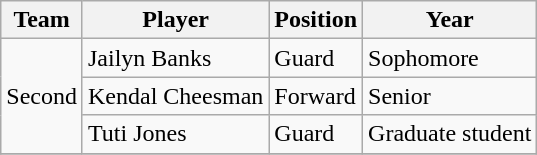<table class="wikitable" border="1">
<tr align=center>
<th style= >Team</th>
<th style= >Player</th>
<th style= >Position</th>
<th style= >Year</th>
</tr>
<tr>
<td rowspan=3>Second</td>
<td>Jailyn Banks</td>
<td>Guard</td>
<td>Sophomore</td>
</tr>
<tr>
<td>Kendal Cheesman</td>
<td>Forward</td>
<td>Senior</td>
</tr>
<tr>
<td>Tuti Jones</td>
<td>Guard</td>
<td>Graduate student</td>
</tr>
<tr>
</tr>
</table>
